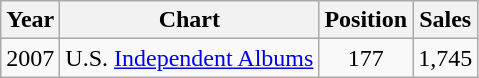<table class="wikitable">
<tr>
<th>Year</th>
<th>Chart</th>
<th>Position</th>
<th>Sales</th>
</tr>
<tr>
<td>2007</td>
<td>U.S. <a href='#'>Independent Albums</a></td>
<td align="center">177</td>
<td>1,745</td>
</tr>
</table>
